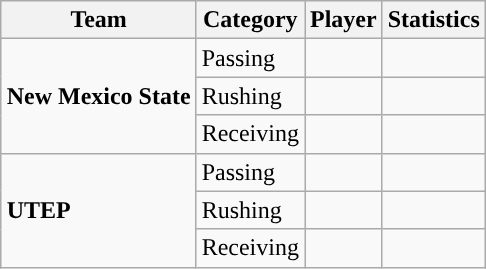<table class="wikitable" style="float: right;">
<tr>
<th>Team</th>
<th>Category</th>
<th>Player</th>
<th>Statistics</th>
</tr>
<tr>
<td rowspan=3><strong>New Mexico State</strong></td>
<td>Passing</td>
<td></td>
<td></td>
</tr>
<tr>
<td>Rushing</td>
<td></td>
<td></td>
</tr>
<tr>
<td>Receiving</td>
<td></td>
<td></td>
</tr>
<tr>
<td rowspan=3><strong>UTEP</strong></td>
<td>Passing</td>
<td></td>
<td></td>
</tr>
<tr>
<td>Rushing</td>
<td></td>
<td></td>
</tr>
<tr>
<td>Receiving</td>
<td></td>
<td></td>
</tr>
</table>
